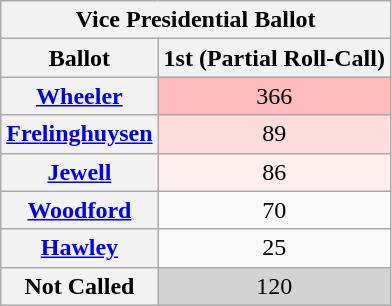<table class="wikitable sortable" style="text-align:center">
<tr>
<th colspan="2"><strong>Vice Presidential Ballot</strong></th>
</tr>
<tr>
<th>Ballot</th>
<th>1st (Partial Roll-Call)</th>
</tr>
<tr>
<th><a href='#'>Wheeler</a></th>
<td style="background:#fbb;">366</td>
</tr>
<tr>
<th><a href='#'>Frelinghuysen</a></th>
<td style="background:#fdd;">89</td>
</tr>
<tr>
<th><a href='#'>Jewell</a></th>
<td style="background:#fee;">86</td>
</tr>
<tr>
<th><a href='#'>Woodford</a></th>
<td>70</td>
</tr>
<tr>
<th><a href='#'>Hawley</a></th>
<td>25</td>
</tr>
<tr>
<th>Not Called</th>
<td style="background:#d3d3d3">120</td>
</tr>
</table>
